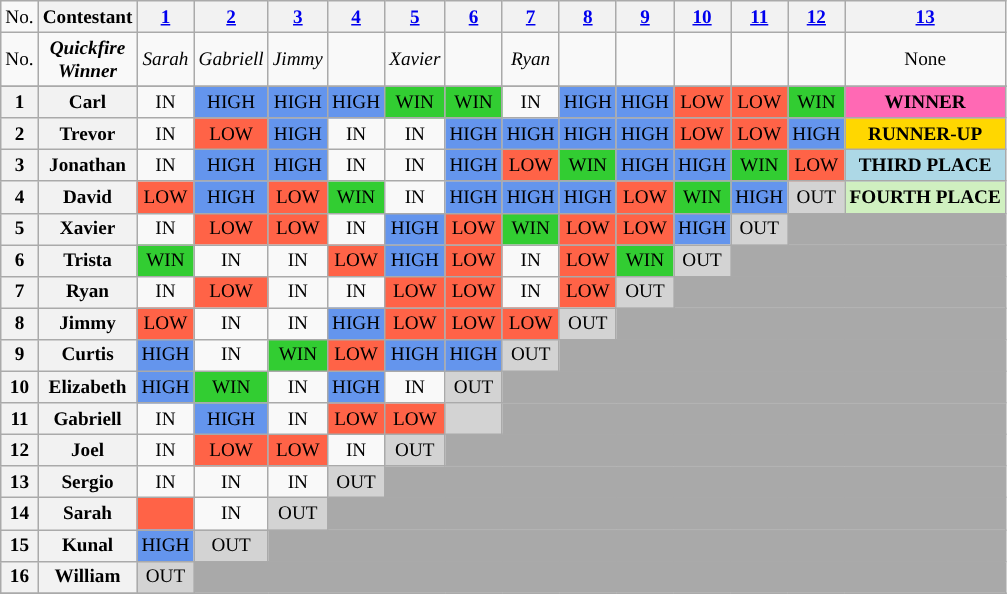<table class="wikitable" style="text-align:center; align=center; font-size:80%">
<tr>
<td>No.</td>
<th>Contestant</th>
<th><a href='#'>1</a></th>
<th><a href='#'>2</a></th>
<th><a href='#'>3</a></th>
<th><a href='#'>4</a></th>
<th><a href='#'>5</a></th>
<th><a href='#'>6</a></th>
<th><a href='#'>7</a></th>
<th><a href='#'>8</a></th>
<th><a href='#'>9</a></th>
<th><a href='#'>10</a></th>
<th><a href='#'>11</a></th>
<th><a href='#'>12</a></th>
<th><a href='#'>13</a></th>
</tr>
<tr>
<td>No.</td>
<td><strong><em>Quickfire</em></strong><br><strong><em>Winner</em></strong></td>
<td><em>Sarah</em></td>
<td><em>Gabriell</em></td>
<td><em>Jimmy</em></td>
<td></td>
<td><em>Xavier</em></td>
<td></td>
<td><em>Ryan</em></td>
<td></td>
<td></td>
<td></td>
<td></td>
<td></td>
<td>None</td>
</tr>
<tr>
</tr>
<tr>
<th>1</th>
<th>Carl</th>
<td>IN</td>
<td style="background:cornflowerblue;">HIGH</td>
<td style="background:cornflowerblue;">HIGH</td>
<td style="background:cornflowerblue;">HIGH</td>
<td style="background:limegreen;">WIN</td>
<td style="background:limegreen;">WIN</td>
<td>IN</td>
<td style="background:cornflowerblue;">HIGH</td>
<td style="background:cornflowerblue;">HIGH</td>
<td style="background:tomato;">LOW</td>
<td style="background:tomato;">LOW</td>
<td style="background:limegreen;">WIN</td>
<td style="background:hotpink;"><strong>WINNER</strong></td>
</tr>
<tr>
<th>2</th>
<th>Trevor</th>
<td>IN</td>
<td style="background:tomato;">LOW</td>
<td style="background:cornflowerblue;">HIGH</td>
<td>IN</td>
<td>IN</td>
<td style="background:cornflowerblue;">HIGH</td>
<td style="background:cornflowerblue;">HIGH</td>
<td style="background:cornflowerblue;">HIGH</td>
<td style="background:cornflowerblue;">HIGH</td>
<td style="background:tomato;">LOW</td>
<td style="background:tomato;">LOW</td>
<td style="background:cornflowerblue;">HIGH</td>
<td style="background:gold"><strong>RUNNER-UP</strong></td>
</tr>
<tr>
<th>3</th>
<th>Jonathan</th>
<td>IN</td>
<td style="background:cornflowerblue;">HIGH</td>
<td style="background:cornflowerblue;">HIGH</td>
<td>IN</td>
<td>IN</td>
<td style="background:cornflowerblue;">HIGH</td>
<td style="background:tomato;">LOW</td>
<td style="background:limegreen;">WIN</td>
<td style="background:cornflowerblue;">HIGH</td>
<td style="background:cornflowerblue;">HIGH</td>
<td style="background:limegreen;">WIN</td>
<td style="background:tomato;">LOW</td>
<td style="background:lightblue"><strong>THIRD PLACE</strong></td>
</tr>
<tr>
<th>4</th>
<th>David</th>
<td style="background:tomato;">LOW</td>
<td style="background:cornflowerblue;">HIGH</td>
<td style="background:tomato;">LOW</td>
<td style="background:limegreen;">WIN</td>
<td>IN</td>
<td style="background:cornflowerblue;">HIGH</td>
<td style="background:cornflowerblue;">HIGH</td>
<td style="background:cornflowerblue;">HIGH</td>
<td style="background:tomato;">LOW</td>
<td style="background:limegreen;">WIN</td>
<td style="background:cornflowerblue;">HIGH</td>
<td style="background:lightgray;">OUT</td>
<td style="background:#D0F0C0"><strong>FOURTH PLACE</strong></td>
</tr>
<tr>
<th>5</th>
<th>Xavier</th>
<td>IN</td>
<td style="background:tomato;">LOW</td>
<td style="background:tomato;">LOW</td>
<td>IN</td>
<td style="background:cornflowerblue;">HIGH</td>
<td style="background:tomato;">LOW</td>
<td style="background:limegreen;">WIN</td>
<td style="background:tomato;">LOW</td>
<td style="background:tomato;">LOW</td>
<td style="background:cornflowerblue;">HIGH</td>
<td style="background:lightgray;">OUT</td>
<td bgcolor="darkgray" colspan=13></td>
</tr>
<tr>
<th>6</th>
<th>Trista</th>
<td style="background:limegreen;">WIN</td>
<td>IN</td>
<td>IN</td>
<td style="background:tomato;">LOW</td>
<td style="background:cornflowerblue;">HIGH</td>
<td style="background:tomato;">LOW</td>
<td>IN</td>
<td style="background:tomato;">LOW</td>
<td style="background:limegreen;">WIN</td>
<td style="background:lightgray;">OUT</td>
<td bgcolor="darkgray" colspan=13></td>
</tr>
<tr>
<th>7</th>
<th>Ryan</th>
<td>IN</td>
<td style="background:tomato;">LOW</td>
<td>IN</td>
<td>IN</td>
<td style="background:tomato;">LOW</td>
<td style="background:tomato;">LOW</td>
<td>IN</td>
<td style="background:tomato;">LOW</td>
<td style="background:lightgray;">OUT</td>
<td bgcolor="darkgray" colspan=13></td>
</tr>
<tr>
<th>8</th>
<th>Jimmy</th>
<td style="background:tomato;">LOW</td>
<td>IN</td>
<td>IN</td>
<td style="background:cornflowerblue;">HIGH</td>
<td style="background:tomato;">LOW</td>
<td style="background:tomato;">LOW</td>
<td style="background:tomato;">LOW</td>
<td style="background:lightgray;">OUT</td>
<td bgcolor="darkgray" colspan=13></td>
</tr>
<tr>
<th>9</th>
<th>Curtis</th>
<td style="background:cornflowerblue;">HIGH</td>
<td>IN</td>
<td style="background:limegreen;">WIN</td>
<td style="background:tomato;">LOW</td>
<td style="background:cornflowerblue;">HIGH</td>
<td style="background:cornflowerblue;">HIGH</td>
<td style="background:lightgray;">OUT</td>
<td bgcolor="darkgray" colspan=13></td>
</tr>
<tr>
<th>10</th>
<th>Elizabeth</th>
<td style="background:cornflowerblue;">HIGH</td>
<td style="background:limegreen;">WIN</td>
<td>IN</td>
<td style="background:cornflowerblue;">HIGH</td>
<td>IN</td>
<td style="background:lightgray;">OUT</td>
<td bgcolor="darkgray" colspan=13></td>
</tr>
<tr>
<th>11</th>
<th>Gabriell</th>
<td>IN</td>
<td style="background:cornflowerblue;">HIGH</td>
<td>IN</td>
<td style="background:tomato;">LOW</td>
<td style="background:tomato;">LOW</td>
<td style="background:lightgray;"></td>
<td bgcolor="darkgray" colspan=13></td>
</tr>
<tr>
<th>12</th>
<th>Joel</th>
<td>IN</td>
<td style="background:tomato;">LOW</td>
<td style="background:tomato;">LOW</td>
<td>IN</td>
<td style="background:lightgray;">OUT</td>
<td bgcolor="darkgray" colspan=13></td>
</tr>
<tr>
<th>13</th>
<th>Sergio</th>
<td>IN</td>
<td>IN</td>
<td>IN</td>
<td style="background:lightgray;">OUT</td>
<td bgcolor="darkgray" colspan=13></td>
</tr>
<tr>
<th>14</th>
<th>Sarah</th>
<td style="background:tomato;"></td>
<td>IN</td>
<td style="background:lightgray;">OUT</td>
<td bgcolor="darkgray" colspan=13></td>
</tr>
<tr>
<th>15</th>
<th>Kunal</th>
<td style="background:cornflowerblue;">HIGH</td>
<td style="background:lightgray;">OUT</td>
<td bgcolor="darkgray" colspan=13></td>
</tr>
<tr>
<th>16</th>
<th>William</th>
<td style="background:lightgray;">OUT</td>
<td bgcolor="darkgray" colspan=13></td>
</tr>
<tr>
</tr>
</table>
